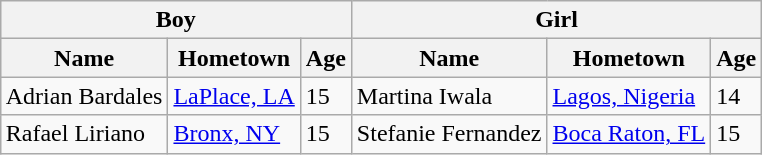<table class="wikitable" style="margin:1em auto;">
<tr>
<th colspan="3">Boy</th>
<th colspan="3">Girl</th>
</tr>
<tr>
<th>Name</th>
<th>Hometown</th>
<th>Age</th>
<th>Name</th>
<th>Hometown</th>
<th>Age</th>
</tr>
<tr>
<td>Adrian Bardales</td>
<td><a href='#'>LaPlace, LA</a></td>
<td>15</td>
<td>Martina Iwala</td>
<td><a href='#'>Lagos, Nigeria</a></td>
<td>14</td>
</tr>
<tr>
<td>Rafael Liriano</td>
<td><a href='#'>Bronx, NY</a></td>
<td>15</td>
<td>Stefanie Fernandez</td>
<td><a href='#'>Boca Raton, FL</a></td>
<td>15</td>
</tr>
</table>
